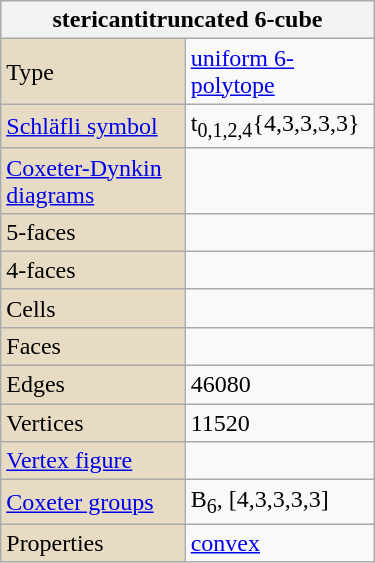<table class="wikitable" align="right" style="margin-left:10px" width="250">
<tr>
<th bgcolor=#e7dcc3 colspan=2>stericantitruncated 6-cube</th>
</tr>
<tr>
<td bgcolor=#e7dcc3>Type</td>
<td><a href='#'>uniform 6-polytope</a></td>
</tr>
<tr>
<td bgcolor=#e7dcc3><a href='#'>Schläfli symbol</a></td>
<td>t<sub>0,1,2,4</sub>{4,3,3,3,3}</td>
</tr>
<tr>
<td bgcolor=#e7dcc3><a href='#'>Coxeter-Dynkin diagrams</a></td>
<td></td>
</tr>
<tr>
<td bgcolor=#e7dcc3>5-faces</td>
<td></td>
</tr>
<tr>
<td bgcolor=#e7dcc3>4-faces</td>
<td></td>
</tr>
<tr>
<td bgcolor=#e7dcc3>Cells</td>
<td></td>
</tr>
<tr>
<td bgcolor=#e7dcc3>Faces</td>
<td></td>
</tr>
<tr>
<td bgcolor=#e7dcc3>Edges</td>
<td>46080</td>
</tr>
<tr>
<td bgcolor=#e7dcc3>Vertices</td>
<td>11520</td>
</tr>
<tr>
<td bgcolor=#e7dcc3><a href='#'>Vertex figure</a></td>
<td></td>
</tr>
<tr>
<td bgcolor=#e7dcc3><a href='#'>Coxeter groups</a></td>
<td>B<sub>6</sub>, [4,3,3,3,3]</td>
</tr>
<tr>
<td bgcolor=#e7dcc3>Properties</td>
<td><a href='#'>convex</a></td>
</tr>
</table>
